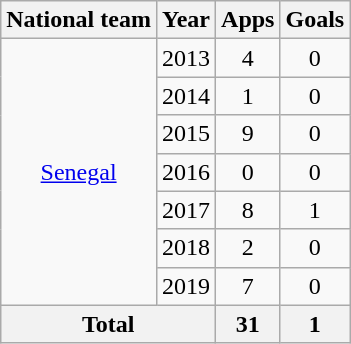<table class="wikitable" style="text-align:center">
<tr>
<th>National team</th>
<th>Year</th>
<th>Apps</th>
<th>Goals</th>
</tr>
<tr>
<td rowspan="7"><a href='#'>Senegal</a></td>
<td>2013</td>
<td>4</td>
<td>0</td>
</tr>
<tr>
<td>2014</td>
<td>1</td>
<td>0</td>
</tr>
<tr>
<td>2015</td>
<td>9</td>
<td>0</td>
</tr>
<tr>
<td>2016</td>
<td>0</td>
<td>0</td>
</tr>
<tr>
<td>2017</td>
<td>8</td>
<td>1</td>
</tr>
<tr>
<td>2018</td>
<td>2</td>
<td>0</td>
</tr>
<tr>
<td>2019</td>
<td>7</td>
<td>0</td>
</tr>
<tr>
<th colspan="2">Total</th>
<th>31</th>
<th>1</th>
</tr>
</table>
